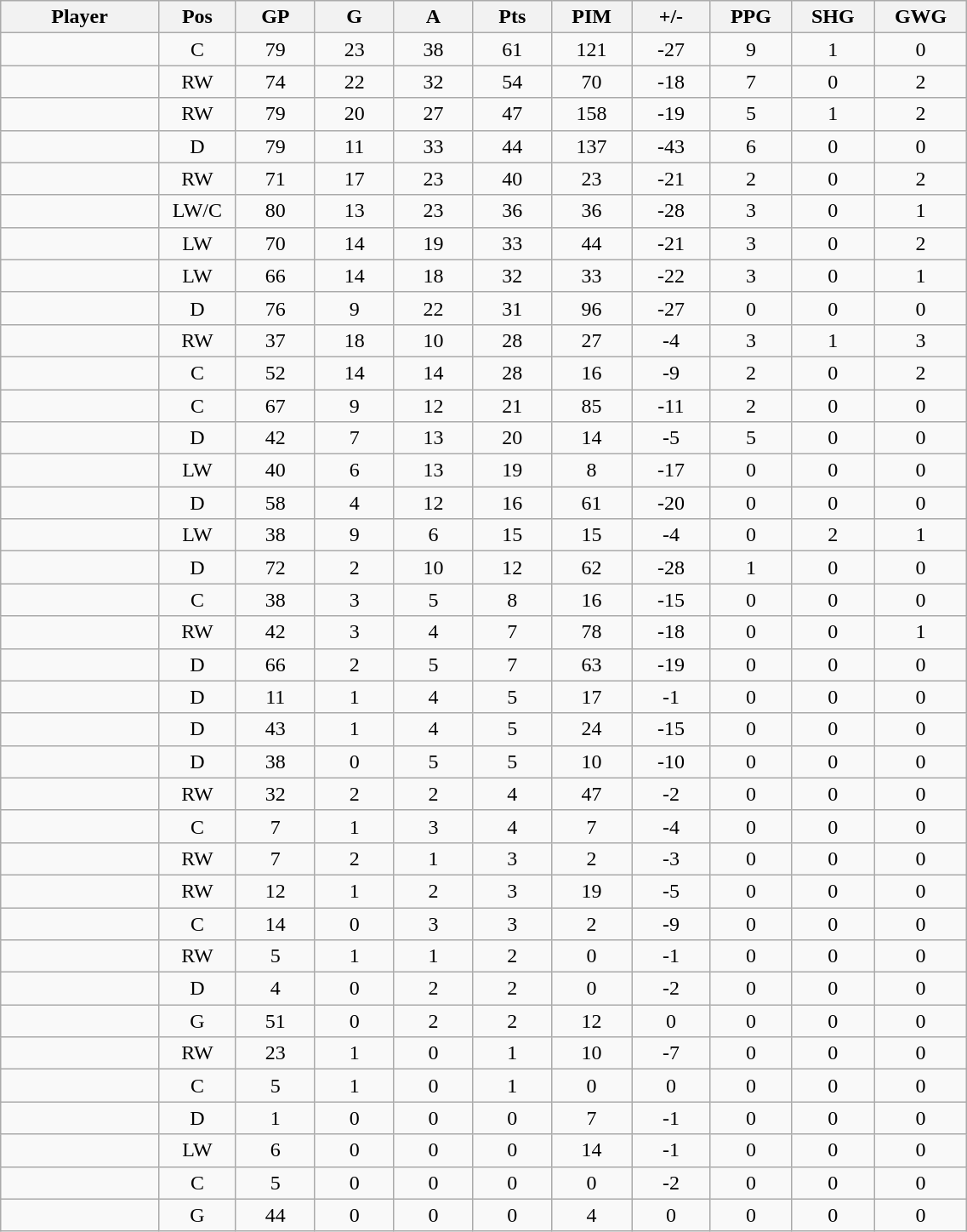<table class="wikitable sortable" width="60%">
<tr ALIGN="center">
<th bgcolor="#DDDDFF" width="10%">Player</th>
<th bgcolor="#DDDDFF" width="3%" title="Position">Pos</th>
<th bgcolor="#DDDDFF" width="5%" title="Games played">GP</th>
<th bgcolor="#DDDDFF" width="5%" title="Goals">G</th>
<th bgcolor="#DDDDFF" width="5%" title="Assists">A</th>
<th bgcolor="#DDDDFF" width="5%" title="Points">Pts</th>
<th bgcolor="#DDDDFF" width="5%" title="Penalties in Minutes">PIM</th>
<th bgcolor="#DDDDFF" width="5%" title="Plus/Minus">+/-</th>
<th bgcolor="#DDDDFF" width="5%" title="Power Play Goals">PPG</th>
<th bgcolor="#DDDDFF" width="5%" title="Short-handed Goals">SHG</th>
<th bgcolor="#DDDDFF" width="5%" title="Game-winning Goals">GWG</th>
</tr>
<tr align="center">
<td align="right"></td>
<td>C</td>
<td>79</td>
<td>23</td>
<td>38</td>
<td>61</td>
<td>121</td>
<td>-27</td>
<td>9</td>
<td>1</td>
<td>0</td>
</tr>
<tr align="center">
<td align="right"></td>
<td>RW</td>
<td>74</td>
<td>22</td>
<td>32</td>
<td>54</td>
<td>70</td>
<td>-18</td>
<td>7</td>
<td>0</td>
<td>2</td>
</tr>
<tr align="center">
<td align="right"></td>
<td>RW</td>
<td>79</td>
<td>20</td>
<td>27</td>
<td>47</td>
<td>158</td>
<td>-19</td>
<td>5</td>
<td>1</td>
<td>2</td>
</tr>
<tr align="center">
<td align="right"></td>
<td>D</td>
<td>79</td>
<td>11</td>
<td>33</td>
<td>44</td>
<td>137</td>
<td>-43</td>
<td>6</td>
<td>0</td>
<td>0</td>
</tr>
<tr align="center">
<td align="right"></td>
<td>RW</td>
<td>71</td>
<td>17</td>
<td>23</td>
<td>40</td>
<td>23</td>
<td>-21</td>
<td>2</td>
<td>0</td>
<td>2</td>
</tr>
<tr align="center">
<td align="right"></td>
<td>LW/C</td>
<td>80</td>
<td>13</td>
<td>23</td>
<td>36</td>
<td>36</td>
<td>-28</td>
<td>3</td>
<td>0</td>
<td>1</td>
</tr>
<tr align="center">
<td align="right"></td>
<td>LW</td>
<td>70</td>
<td>14</td>
<td>19</td>
<td>33</td>
<td>44</td>
<td>-21</td>
<td>3</td>
<td>0</td>
<td>2</td>
</tr>
<tr align="center">
<td align="right"></td>
<td>LW</td>
<td>66</td>
<td>14</td>
<td>18</td>
<td>32</td>
<td>33</td>
<td>-22</td>
<td>3</td>
<td>0</td>
<td>1</td>
</tr>
<tr align="center">
<td align="right"></td>
<td>D</td>
<td>76</td>
<td>9</td>
<td>22</td>
<td>31</td>
<td>96</td>
<td>-27</td>
<td>0</td>
<td>0</td>
<td>0</td>
</tr>
<tr align="center">
<td align="right"></td>
<td>RW</td>
<td>37</td>
<td>18</td>
<td>10</td>
<td>28</td>
<td>27</td>
<td>-4</td>
<td>3</td>
<td>1</td>
<td>3</td>
</tr>
<tr align="center">
<td align="right"></td>
<td>C</td>
<td>52</td>
<td>14</td>
<td>14</td>
<td>28</td>
<td>16</td>
<td>-9</td>
<td>2</td>
<td>0</td>
<td>2</td>
</tr>
<tr align="center">
<td align="right"></td>
<td>C</td>
<td>67</td>
<td>9</td>
<td>12</td>
<td>21</td>
<td>85</td>
<td>-11</td>
<td>2</td>
<td>0</td>
<td>0</td>
</tr>
<tr align="center">
<td align="right"></td>
<td>D</td>
<td>42</td>
<td>7</td>
<td>13</td>
<td>20</td>
<td>14</td>
<td>-5</td>
<td>5</td>
<td>0</td>
<td>0</td>
</tr>
<tr align="center">
<td align="right"></td>
<td>LW</td>
<td>40</td>
<td>6</td>
<td>13</td>
<td>19</td>
<td>8</td>
<td>-17</td>
<td>0</td>
<td>0</td>
<td>0</td>
</tr>
<tr align="center">
<td align="right"></td>
<td>D</td>
<td>58</td>
<td>4</td>
<td>12</td>
<td>16</td>
<td>61</td>
<td>-20</td>
<td>0</td>
<td>0</td>
<td>0</td>
</tr>
<tr align="center">
<td align="right"></td>
<td>LW</td>
<td>38</td>
<td>9</td>
<td>6</td>
<td>15</td>
<td>15</td>
<td>-4</td>
<td>0</td>
<td>2</td>
<td>1</td>
</tr>
<tr align="center">
<td align="right"></td>
<td>D</td>
<td>72</td>
<td>2</td>
<td>10</td>
<td>12</td>
<td>62</td>
<td>-28</td>
<td>1</td>
<td>0</td>
<td>0</td>
</tr>
<tr align="center">
<td align="right"></td>
<td>C</td>
<td>38</td>
<td>3</td>
<td>5</td>
<td>8</td>
<td>16</td>
<td>-15</td>
<td>0</td>
<td>0</td>
<td>0</td>
</tr>
<tr align="center">
<td align="right"></td>
<td>RW</td>
<td>42</td>
<td>3</td>
<td>4</td>
<td>7</td>
<td>78</td>
<td>-18</td>
<td>0</td>
<td>0</td>
<td>1</td>
</tr>
<tr align="center">
<td align="right"></td>
<td>D</td>
<td>66</td>
<td>2</td>
<td>5</td>
<td>7</td>
<td>63</td>
<td>-19</td>
<td>0</td>
<td>0</td>
<td>0</td>
</tr>
<tr align="center">
<td align="right"></td>
<td>D</td>
<td>11</td>
<td>1</td>
<td>4</td>
<td>5</td>
<td>17</td>
<td>-1</td>
<td>0</td>
<td>0</td>
<td>0</td>
</tr>
<tr align="center">
<td align="right"></td>
<td>D</td>
<td>43</td>
<td>1</td>
<td>4</td>
<td>5</td>
<td>24</td>
<td>-15</td>
<td>0</td>
<td>0</td>
<td>0</td>
</tr>
<tr align="center">
<td align="right"></td>
<td>D</td>
<td>38</td>
<td>0</td>
<td>5</td>
<td>5</td>
<td>10</td>
<td>-10</td>
<td>0</td>
<td>0</td>
<td>0</td>
</tr>
<tr align="center">
<td align="right"></td>
<td>RW</td>
<td>32</td>
<td>2</td>
<td>2</td>
<td>4</td>
<td>47</td>
<td>-2</td>
<td>0</td>
<td>0</td>
<td>0</td>
</tr>
<tr align="center">
<td align="right"></td>
<td>C</td>
<td>7</td>
<td>1</td>
<td>3</td>
<td>4</td>
<td>7</td>
<td>-4</td>
<td>0</td>
<td>0</td>
<td>0</td>
</tr>
<tr align="center">
<td align="right"></td>
<td>RW</td>
<td>7</td>
<td>2</td>
<td>1</td>
<td>3</td>
<td>2</td>
<td>-3</td>
<td>0</td>
<td>0</td>
<td>0</td>
</tr>
<tr align="center">
<td align="right"></td>
<td>RW</td>
<td>12</td>
<td>1</td>
<td>2</td>
<td>3</td>
<td>19</td>
<td>-5</td>
<td>0</td>
<td>0</td>
<td>0</td>
</tr>
<tr align="center">
<td align="right"></td>
<td>C</td>
<td>14</td>
<td>0</td>
<td>3</td>
<td>3</td>
<td>2</td>
<td>-9</td>
<td>0</td>
<td>0</td>
<td>0</td>
</tr>
<tr align="center">
<td align="right"></td>
<td>RW</td>
<td>5</td>
<td>1</td>
<td>1</td>
<td>2</td>
<td>0</td>
<td>-1</td>
<td>0</td>
<td>0</td>
<td>0</td>
</tr>
<tr align="center">
<td align="right"></td>
<td>D</td>
<td>4</td>
<td>0</td>
<td>2</td>
<td>2</td>
<td>0</td>
<td>-2</td>
<td>0</td>
<td>0</td>
<td>0</td>
</tr>
<tr align="center">
<td align="right"></td>
<td>G</td>
<td>51</td>
<td>0</td>
<td>2</td>
<td>2</td>
<td>12</td>
<td>0</td>
<td>0</td>
<td>0</td>
<td>0</td>
</tr>
<tr align="center">
<td align="right"></td>
<td>RW</td>
<td>23</td>
<td>1</td>
<td>0</td>
<td>1</td>
<td>10</td>
<td>-7</td>
<td>0</td>
<td>0</td>
<td>0</td>
</tr>
<tr align="center">
<td align="right"></td>
<td>C</td>
<td>5</td>
<td>1</td>
<td>0</td>
<td>1</td>
<td>0</td>
<td>0</td>
<td>0</td>
<td>0</td>
<td>0</td>
</tr>
<tr align="center">
<td align="right"></td>
<td>D</td>
<td>1</td>
<td>0</td>
<td>0</td>
<td>0</td>
<td>7</td>
<td>-1</td>
<td>0</td>
<td>0</td>
<td>0</td>
</tr>
<tr align="center">
<td align="right"></td>
<td>LW</td>
<td>6</td>
<td>0</td>
<td>0</td>
<td>0</td>
<td>14</td>
<td>-1</td>
<td>0</td>
<td>0</td>
<td>0</td>
</tr>
<tr align="center">
<td align="right"></td>
<td>C</td>
<td>5</td>
<td>0</td>
<td>0</td>
<td>0</td>
<td>0</td>
<td>-2</td>
<td>0</td>
<td>0</td>
<td>0</td>
</tr>
<tr align="center">
<td align="right"></td>
<td>G</td>
<td>44</td>
<td>0</td>
<td>0</td>
<td>0</td>
<td>4</td>
<td>0</td>
<td>0</td>
<td>0</td>
<td>0</td>
</tr>
</table>
